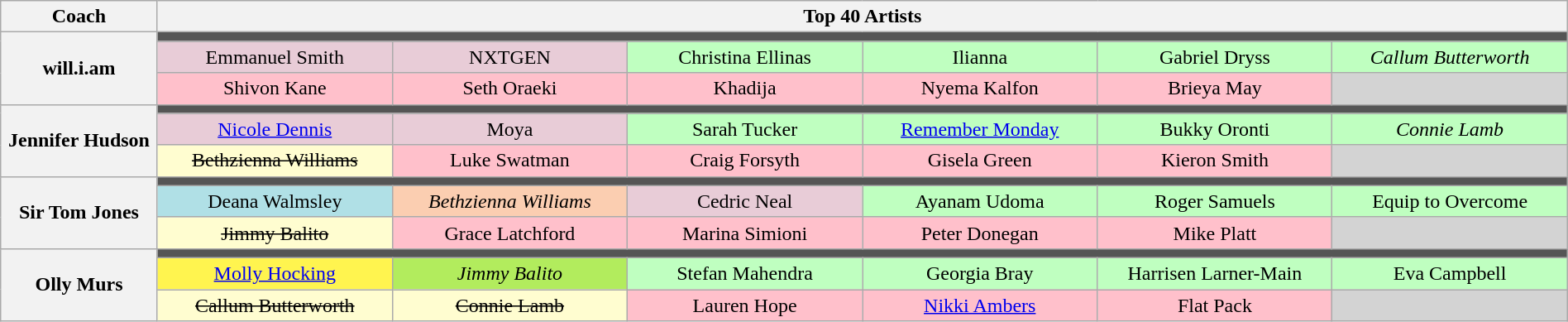<table class="wikitable" style="text-align:center; width:100%;">
<tr>
<th scope="col" style="width:10%;">Coach</th>
<th colspan="6" scope="col">Top 40 Artists</th>
</tr>
<tr>
<th rowspan="3" scope="row">will.i.am</th>
<td colspan="6" style="background:#555;"></td>
</tr>
<tr>
<td style="background:#E8CCD7; width:15%">Emmanuel Smith</td>
<td style="background:#E8CCD7; width:15%">NXTGEN</td>
<td style="background:#BFFFC0; width:15%">Christina Ellinas</td>
<td style="background:#BFFFC0; width:15%">Ilianna</td>
<td style="background:#BFFFC0; width:15%">Gabriel Dryss</td>
<td style="background:#BFFFC0; width:15%"><em>Callum Butterworth</em></td>
</tr>
<tr>
<td style="background:pink;">Shivon Kane</td>
<td style="background:pink;">Seth Oraeki</td>
<td style="background:pink;">Khadija</td>
<td style="background:pink;">Nyema Kalfon</td>
<td style="background:pink;">Brieya May</td>
<td style="background:lightgray;"></td>
</tr>
<tr>
<th rowspan="3" scope="row">Jennifer Hudson</th>
<td colspan="6" style="background:#555;"></td>
</tr>
<tr>
<td style="background:#E8CCD7;"><a href='#'>Nicole Dennis</a></td>
<td style="background:#E8CCD7;">Moya</td>
<td style="background:#BFFFC0;">Sarah Tucker</td>
<td style="background:#BFFFC0;"><a href='#'>Remember Monday</a></td>
<td style="background:#BFFFC0;">Bukky Oronti</td>
<td style="background:#BFFFC0;"><em>Connie Lamb</em></td>
</tr>
<tr>
<td style="background:#FFFDD0;"><s>Bethzienna Williams</s></td>
<td style="background:pink;">Luke Swatman</td>
<td style="background:pink;">Craig Forsyth</td>
<td style="background:pink;">Gisela Green</td>
<td style="background:pink;">Kieron Smith</td>
<td style="background:lightgray;"></td>
</tr>
<tr>
<th rowspan="3" scope="row">Sir Tom Jones</th>
<td colspan="6" style="background:#555;"></td>
</tr>
<tr>
<td style="background:#B0E0E6;">Deana Walmsley</td>
<td style="background:#FBCEB1;"><em>Bethzienna Williams</em></td>
<td style="background:#E8CCD7;">Cedric Neal</td>
<td style="background:#BFFFC0;">Ayanam Udoma</td>
<td style="background:#BFFFC0;">Roger Samuels</td>
<td style="background:#BFFFC0;">Equip to Overcome</td>
</tr>
<tr>
<td style="background:#FFFDD0;"><s>Jimmy Balito</s></td>
<td style="background:pink;">Grace Latchford</td>
<td style="background:pink;">Marina Simioni</td>
<td style="background:pink;">Peter Donegan</td>
<td style="background:pink;">Mike Platt</td>
<td style="background:lightgray;"></td>
</tr>
<tr>
<th rowspan="3" scope="row">Olly Murs</th>
<td colspan="6" style="background:#555;"></td>
</tr>
<tr>
<td style="background:#FFF44F;"><a href='#'>Molly Hocking</a></td>
<td style="background:#B2EC5D;"><em>Jimmy Balito</em></td>
<td style="background:#BFFFC0;">Stefan Mahendra</td>
<td style="background:#BFFFC0;">Georgia Bray</td>
<td style="background:#BFFFC0;">Harrisen Larner-Main</td>
<td style="background:#BFFFC0;">Eva Campbell</td>
</tr>
<tr>
<td style="background:#FFFDD0;"><s>Callum Butterworth</s></td>
<td style="background:#FFFDD0;"><s>Connie Lamb</s></td>
<td style="background:pink;">Lauren Hope</td>
<td style="background:pink;"><a href='#'> Nikki Ambers</a></td>
<td style="background:pink;">Flat Pack</td>
<td style="background:lightgray;"></td>
</tr>
</table>
